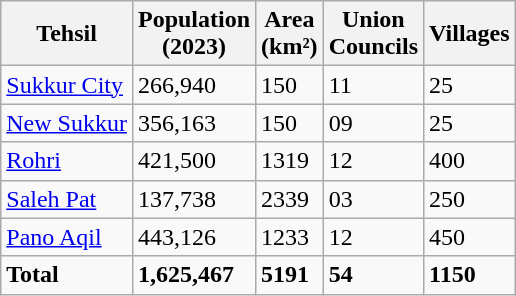<table class="wikitable">
<tr>
<th>Tehsil</th>
<th>Population<br>(2023)</th>
<th>Area<br>(km²)</th>
<th>Union<br>Councils</th>
<th>Villages</th>
</tr>
<tr>
<td><a href='#'>Sukkur City</a></td>
<td>266,940</td>
<td>150</td>
<td>11</td>
<td>25</td>
</tr>
<tr>
<td><a href='#'>New Sukkur</a></td>
<td>356,163</td>
<td>150</td>
<td>09</td>
<td>25</td>
</tr>
<tr>
<td><a href='#'>Rohri</a></td>
<td>421,500</td>
<td>1319</td>
<td>12</td>
<td>400</td>
</tr>
<tr>
<td><a href='#'>Saleh Pat</a></td>
<td>137,738</td>
<td>2339</td>
<td>03</td>
<td>250</td>
</tr>
<tr>
<td><a href='#'>Pano Aqil</a></td>
<td>443,126</td>
<td>1233</td>
<td>12</td>
<td>450</td>
</tr>
<tr>
<td><strong>Total</strong></td>
<td><strong>1,625,467</strong></td>
<td><strong>5191</strong></td>
<td><strong>54</strong></td>
<td><strong>1150</strong></td>
</tr>
</table>
